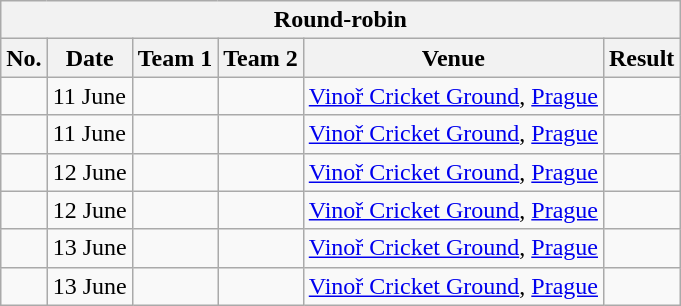<table class="wikitable">
<tr>
<th colspan="6">Round-robin</th>
</tr>
<tr>
<th>No.</th>
<th>Date</th>
<th>Team 1</th>
<th>Team 2</th>
<th>Venue</th>
<th>Result</th>
</tr>
<tr>
<td></td>
<td>11 June</td>
<td></td>
<td></td>
<td><a href='#'>Vinoř Cricket Ground</a>, <a href='#'>Prague</a></td>
<td></td>
</tr>
<tr>
<td></td>
<td>11 June</td>
<td></td>
<td></td>
<td><a href='#'>Vinoř Cricket Ground</a>, <a href='#'>Prague</a></td>
<td></td>
</tr>
<tr>
<td></td>
<td>12 June</td>
<td></td>
<td></td>
<td><a href='#'>Vinoř Cricket Ground</a>, <a href='#'>Prague</a></td>
<td></td>
</tr>
<tr>
<td></td>
<td>12 June</td>
<td></td>
<td></td>
<td><a href='#'>Vinoř Cricket Ground</a>, <a href='#'>Prague</a></td>
<td></td>
</tr>
<tr>
<td></td>
<td>13 June</td>
<td></td>
<td></td>
<td><a href='#'>Vinoř Cricket Ground</a>, <a href='#'>Prague</a></td>
<td></td>
</tr>
<tr>
<td></td>
<td>13 June</td>
<td></td>
<td></td>
<td><a href='#'>Vinoř Cricket Ground</a>, <a href='#'>Prague</a></td>
<td></td>
</tr>
</table>
